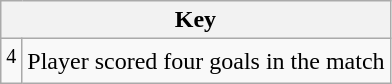<table class="wikitable">
<tr>
<th colspan="2">Key</th>
</tr>
<tr>
<td><sup>4</sup></td>
<td>Player scored four goals in the match</td>
</tr>
</table>
